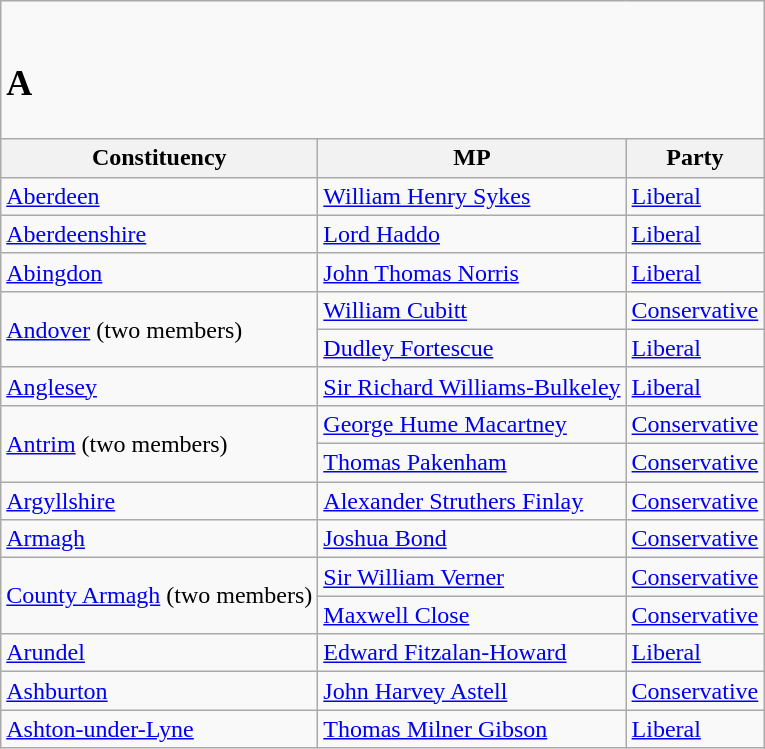<table class="wikitable" id="elected-mps">
<tr>
<td colspan="3"><br><h2>A</h2></td>
</tr>
<tr>
<th>Constituency</th>
<th>MP</th>
<th>Party</th>
</tr>
<tr>
<td><a href='#'>Aberdeen</a></td>
<td><a href='#'>William Henry Sykes</a></td>
<td><a href='#'>Liberal</a></td>
</tr>
<tr>
<td><a href='#'>Aberdeenshire</a></td>
<td><a href='#'>Lord Haddo</a></td>
<td><a href='#'>Liberal</a></td>
</tr>
<tr>
<td><a href='#'>Abingdon</a></td>
<td><a href='#'>John Thomas Norris</a></td>
<td><a href='#'>Liberal</a></td>
</tr>
<tr>
<td rowspan="2"><a href='#'>Andover</a> (two members)</td>
<td><a href='#'>William Cubitt</a></td>
<td><a href='#'>Conservative</a></td>
</tr>
<tr>
<td><a href='#'>Dudley Fortescue</a></td>
<td><a href='#'>Liberal</a></td>
</tr>
<tr>
<td><a href='#'>Anglesey</a></td>
<td><a href='#'>Sir Richard Williams-Bulkeley</a></td>
<td><a href='#'>Liberal</a></td>
</tr>
<tr>
<td rowspan="2"><a href='#'>Antrim</a> (two members)</td>
<td><a href='#'>George Hume Macartney</a></td>
<td><a href='#'>Conservative</a></td>
</tr>
<tr>
<td><a href='#'>Thomas Pakenham</a></td>
<td><a href='#'>Conservative</a></td>
</tr>
<tr>
<td><a href='#'>Argyllshire</a></td>
<td><a href='#'>Alexander Struthers Finlay</a></td>
<td><a href='#'>Conservative</a></td>
</tr>
<tr>
<td><a href='#'>Armagh</a></td>
<td><a href='#'>Joshua Bond</a></td>
<td><a href='#'>Conservative</a></td>
</tr>
<tr>
<td rowspan="2"><a href='#'>County Armagh</a> (two members)</td>
<td><a href='#'>Sir William Verner</a></td>
<td><a href='#'>Conservative</a></td>
</tr>
<tr>
<td><a href='#'>Maxwell Close</a></td>
<td><a href='#'>Conservative</a></td>
</tr>
<tr>
<td><a href='#'>Arundel</a></td>
<td><a href='#'>Edward Fitzalan-Howard</a></td>
<td><a href='#'>Liberal</a></td>
</tr>
<tr>
<td><a href='#'>Ashburton</a></td>
<td><a href='#'>John Harvey Astell</a></td>
<td><a href='#'>Conservative</a></td>
</tr>
<tr>
<td><a href='#'>Ashton-under-Lyne</a></td>
<td><a href='#'>Thomas Milner Gibson</a></td>
<td><a href='#'>Liberal</a></td>
</tr>
</table>
